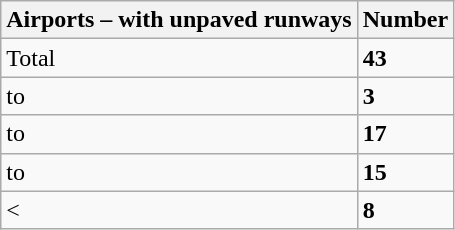<table class="wikitable">
<tr>
<th>Airports – with unpaved runways</th>
<th>Number</th>
</tr>
<tr>
<td>Total</td>
<td><strong>43</strong></td>
</tr>
<tr>
<td> to </td>
<td><strong> 3</strong></td>
</tr>
<tr>
<td> to </td>
<td><strong>17</strong></td>
</tr>
<tr>
<td> to </td>
<td><strong>15</strong></td>
</tr>
<tr>
<td>< </td>
<td><strong>8</strong></td>
</tr>
</table>
